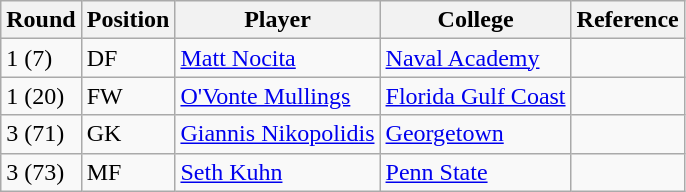<table class="wikitable">
<tr>
<th>Round</th>
<th>Position</th>
<th>Player</th>
<th>College</th>
<th>Reference</th>
</tr>
<tr>
<td>1 (7)</td>
<td>DF</td>
<td> <a href='#'>Matt Nocita</a></td>
<td><a href='#'>Naval Academy</a></td>
<td></td>
</tr>
<tr>
<td>1 (20)</td>
<td>FW</td>
<td> <a href='#'>O'Vonte Mullings</a></td>
<td><a href='#'>Florida Gulf Coast</a></td>
<td></td>
</tr>
<tr>
<td>3 (71)</td>
<td>GK</td>
<td> <a href='#'>Giannis Nikopolidis</a></td>
<td><a href='#'>Georgetown</a></td>
<td></td>
</tr>
<tr>
<td>3 (73)</td>
<td>MF</td>
<td> <a href='#'>Seth Kuhn</a></td>
<td><a href='#'>Penn State</a></td>
<td></td>
</tr>
</table>
